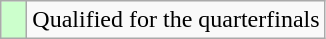<table class="wikitable">
<tr>
<td width=10px bgcolor="#ccffcc"></td>
<td>Qualified for the quarterfinals</td>
</tr>
</table>
